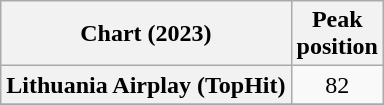<table class="wikitable plainrowheaders" style="text-align:center">
<tr>
<th scope="col">Chart (2023)</th>
<th scope="col">Peak<br>position</th>
</tr>
<tr>
<th scope="row">Lithuania Airplay (TopHit)</th>
<td>82</td>
</tr>
<tr>
</tr>
</table>
